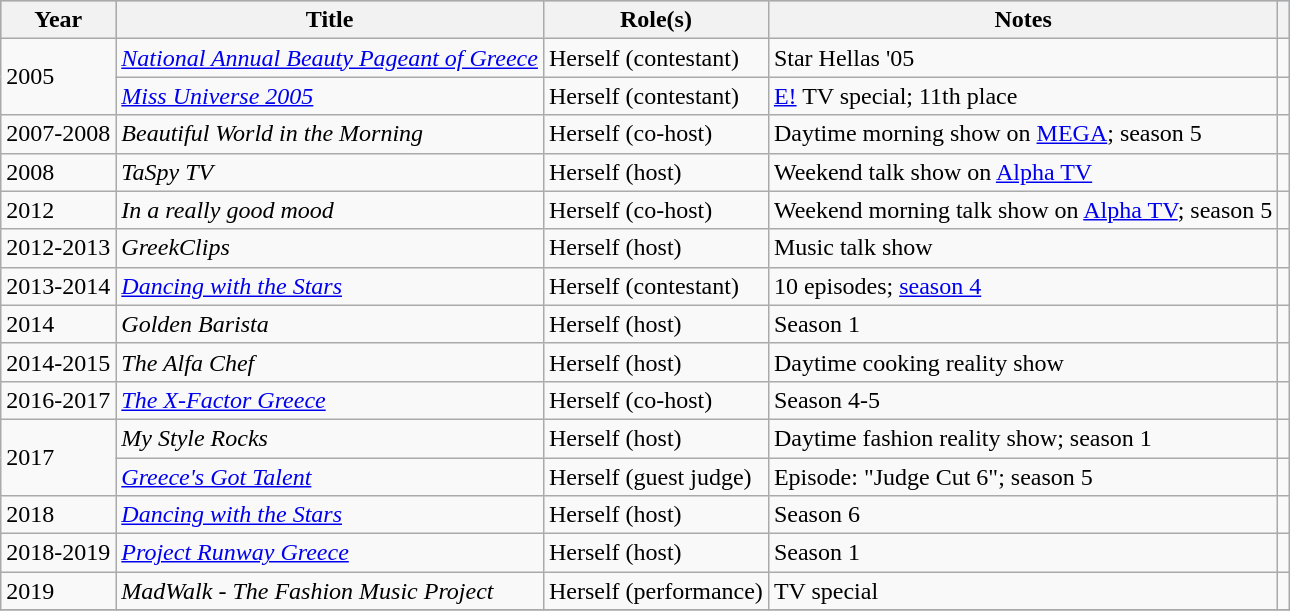<table class="wikitable">
<tr style="background:#b0c4de; text-align:center;">
<th>Year</th>
<th>Title</th>
<th>Role(s)</th>
<th class="unsortable">Notes</th>
<th class="unsortable"></th>
</tr>
<tr>
<td rowspan="2">2005</td>
<td><em><a href='#'>National Annual Beauty Pageant of Greece</a></em></td>
<td>Herself (contestant)</td>
<td>Star Hellas '05</td>
<td></td>
</tr>
<tr>
<td><em><a href='#'>Miss Universe 2005</a></em></td>
<td>Herself (contestant)</td>
<td><a href='#'>E!</a> TV special; 11th place</td>
<td></td>
</tr>
<tr>
<td>2007-2008</td>
<td><em>Beautiful World in the Morning</em></td>
<td>Herself (co-host)</td>
<td>Daytime morning show on <a href='#'>MEGA</a>; season 5</td>
<td></td>
</tr>
<tr>
<td>2008</td>
<td><em>TaSpy TV</em></td>
<td>Herself (host)</td>
<td>Weekend talk show on <a href='#'>Alpha TV</a></td>
<td></td>
</tr>
<tr>
<td>2012</td>
<td><em>In a really good mood</em></td>
<td>Herself (co-host)</td>
<td>Weekend morning talk show on <a href='#'>Alpha TV</a>; season 5</td>
<td></td>
</tr>
<tr>
<td>2012-2013</td>
<td><em>GreekClips</em></td>
<td>Herself (host)</td>
<td>Music talk show</td>
<td></td>
</tr>
<tr>
<td>2013-2014</td>
<td><em><a href='#'>Dancing with the Stars</a></em></td>
<td>Herself (contestant)</td>
<td>10 episodes; <a href='#'>season 4</a></td>
<td></td>
</tr>
<tr>
<td>2014</td>
<td><em>Golden Barista</em></td>
<td>Herself (host)</td>
<td>Season 1</td>
<td></td>
</tr>
<tr>
<td>2014-2015</td>
<td><em>The Alfa Chef</em></td>
<td>Herself (host)</td>
<td>Daytime cooking reality show</td>
<td></td>
</tr>
<tr>
<td>2016-2017</td>
<td><em><a href='#'>The X-Factor Greece</a></em></td>
<td>Herself (co-host)</td>
<td>Season 4-5</td>
<td></td>
</tr>
<tr>
<td rowspan="2">2017</td>
<td><em>My Style Rocks</em></td>
<td>Herself (host)</td>
<td>Daytime fashion reality show; season 1</td>
<td></td>
</tr>
<tr>
<td><em><a href='#'>Greece's Got Talent</a></em></td>
<td>Herself (guest judge)</td>
<td>Episode: "Judge Cut 6"; season 5</td>
<td></td>
</tr>
<tr>
<td>2018</td>
<td><em><a href='#'>Dancing with the Stars</a></em></td>
<td>Herself (host)</td>
<td>Season 6</td>
<td></td>
</tr>
<tr>
<td>2018-2019</td>
<td><em><a href='#'>Project Runway Greece</a></em></td>
<td>Herself (host)</td>
<td>Season 1</td>
<td></td>
</tr>
<tr>
<td>2019</td>
<td><em>MadWalk - The Fashion Music Project</em></td>
<td>Herself (performance)</td>
<td>TV special</td>
<td></td>
</tr>
<tr>
</tr>
</table>
